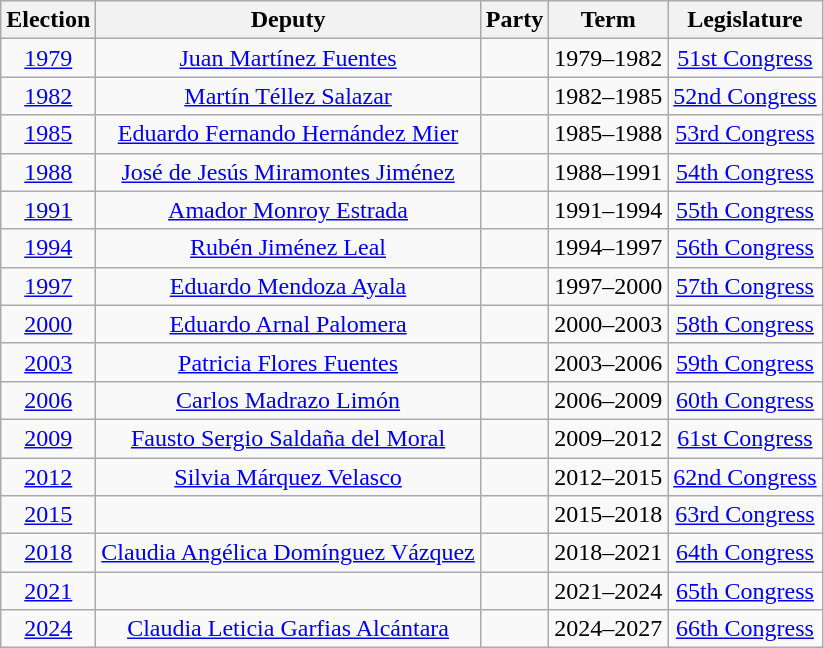<table class="wikitable sortable" style="text-align: center">
<tr>
<th>Election</th>
<th class="unsortable">Deputy</th>
<th class="unsortable">Party</th>
<th class="unsortable">Term</th>
<th class="unsortable">Legislature</th>
</tr>
<tr>
<td><a href='#'>1979</a></td>
<td><a href='#'>Juan Martínez Fuentes</a></td>
<td></td>
<td>1979–1982</td>
<td><a href='#'>51st Congress</a></td>
</tr>
<tr>
<td><a href='#'>1982</a></td>
<td><a href='#'>Martín Téllez Salazar</a></td>
<td></td>
<td>1982–1985</td>
<td><a href='#'>52nd Congress</a></td>
</tr>
<tr>
<td><a href='#'>1985</a></td>
<td><a href='#'>Eduardo Fernando Hernández Mier</a></td>
<td></td>
<td>1985–1988</td>
<td><a href='#'>53rd Congress</a></td>
</tr>
<tr>
<td><a href='#'>1988</a></td>
<td><a href='#'>José de Jesús Miramontes Jiménez</a></td>
<td></td>
<td>1988–1991</td>
<td><a href='#'>54th Congress</a></td>
</tr>
<tr>
<td><a href='#'>1991</a></td>
<td><a href='#'>Amador Monroy Estrada</a></td>
<td></td>
<td>1991–1994</td>
<td><a href='#'>55th Congress</a></td>
</tr>
<tr>
<td><a href='#'>1994</a></td>
<td><a href='#'>Rubén Jiménez Leal</a></td>
<td></td>
<td>1994–1997</td>
<td><a href='#'>56th Congress</a></td>
</tr>
<tr>
<td><a href='#'>1997</a></td>
<td><a href='#'>Eduardo Mendoza Ayala</a></td>
<td></td>
<td>1997–2000</td>
<td><a href='#'>57th Congress</a></td>
</tr>
<tr>
<td><a href='#'>2000</a></td>
<td><a href='#'>Eduardo Arnal Palomera</a></td>
<td></td>
<td>2000–2003</td>
<td><a href='#'>58th Congress</a></td>
</tr>
<tr>
<td><a href='#'>2003</a></td>
<td><a href='#'>Patricia Flores Fuentes</a></td>
<td></td>
<td>2003–2006</td>
<td><a href='#'>59th Congress</a></td>
</tr>
<tr>
<td><a href='#'>2006</a></td>
<td><a href='#'>Carlos Madrazo Limón</a></td>
<td></td>
<td>2006–2009</td>
<td><a href='#'>60th Congress</a></td>
</tr>
<tr>
<td><a href='#'>2009</a></td>
<td><a href='#'>Fausto Sergio Saldaña del Moral</a></td>
<td></td>
<td>2009–2012</td>
<td><a href='#'>61st Congress</a></td>
</tr>
<tr>
<td><a href='#'>2012</a></td>
<td><a href='#'>Silvia Márquez Velasco</a></td>
<td></td>
<td>2012–2015</td>
<td><a href='#'>62nd Congress</a></td>
</tr>
<tr>
<td><a href='#'>2015</a></td>
<td></td>
<td></td>
<td>2015–2018</td>
<td><a href='#'>63rd Congress</a></td>
</tr>
<tr>
<td><a href='#'>2018</a></td>
<td><a href='#'>Claudia Angélica Domínguez Vázquez</a></td>
<td></td>
<td>2018–2021</td>
<td><a href='#'>64th Congress</a></td>
</tr>
<tr>
<td><a href='#'>2021</a></td>
<td></td>
<td></td>
<td>2021–2024</td>
<td><a href='#'>65th Congress</a></td>
</tr>
<tr>
<td><a href='#'>2024</a></td>
<td><a href='#'>Claudia Leticia Garfias Alcántara</a></td>
<td></td>
<td>2024–2027</td>
<td><a href='#'>66th Congress</a></td>
</tr>
</table>
